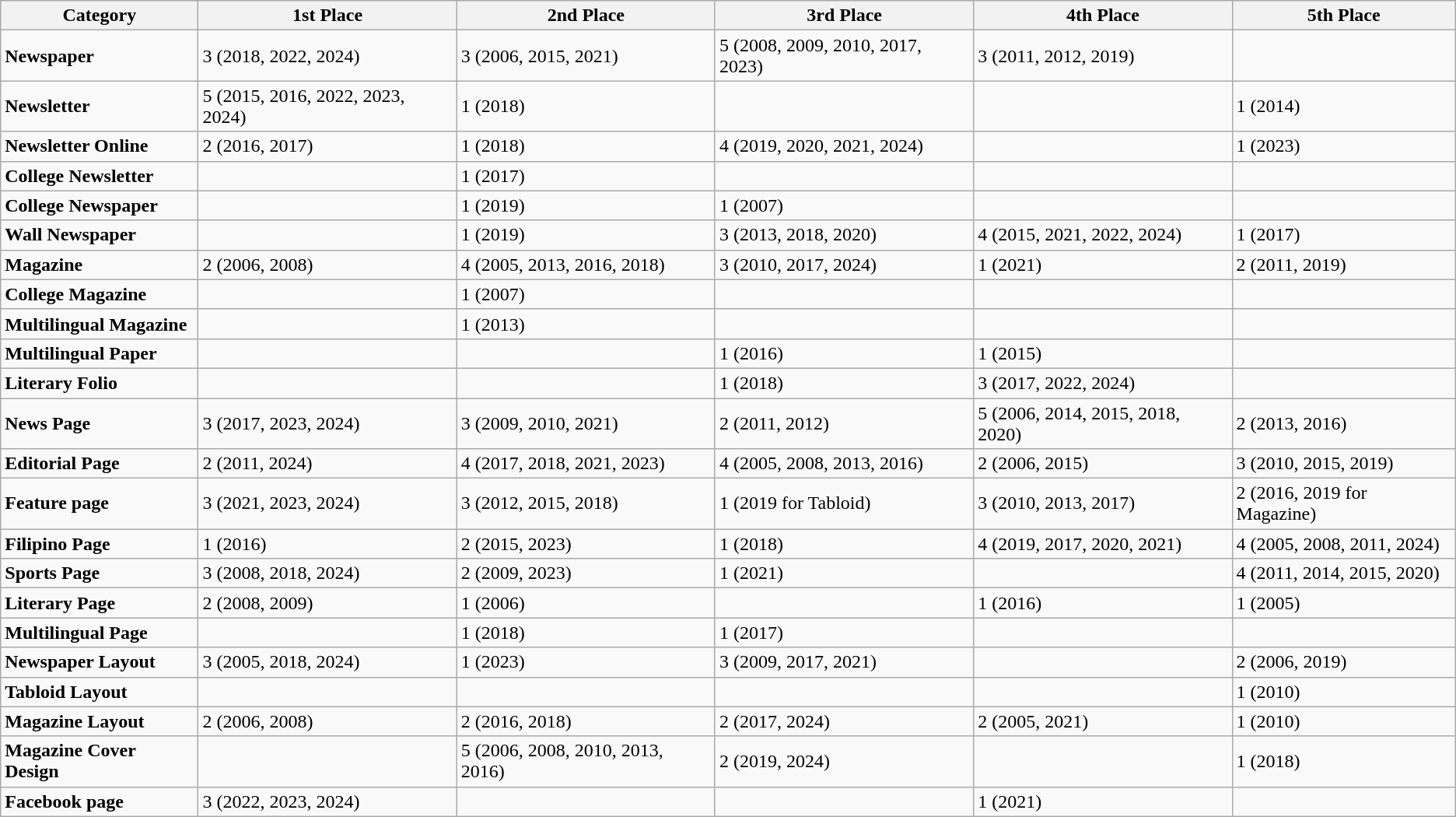<table class="wikitable">
<tr>
<th>Category</th>
<th>1st Place</th>
<th>2nd Place</th>
<th>3rd Place</th>
<th>4th Place</th>
<th>5th Place</th>
</tr>
<tr>
<td><strong>Newspaper</strong></td>
<td>3 (2018, 2022, 2024)</td>
<td>3 (2006, 2015, 2021)</td>
<td>5 (2008, 2009, 2010, 2017, 2023)</td>
<td>3 (2011, 2012, 2019)</td>
<td></td>
</tr>
<tr>
<td><strong>Newsletter</strong></td>
<td>5 (2015, 2016, 2022, 2023, 2024)</td>
<td>1 (2018)</td>
<td></td>
<td></td>
<td>1 (2014)</td>
</tr>
<tr>
<td><strong>Newsletter Online</strong></td>
<td>2 (2016, 2017)</td>
<td>1 (2018)</td>
<td>4 (2019, 2020, 2021, 2024)</td>
<td></td>
<td>1 (2023)</td>
</tr>
<tr>
<td><strong>College Newsletter</strong></td>
<td></td>
<td>1 (2017)</td>
<td></td>
<td></td>
<td></td>
</tr>
<tr>
<td><strong>College Newspaper</strong></td>
<td></td>
<td>1 (2019)</td>
<td>1 (2007)</td>
<td></td>
<td></td>
</tr>
<tr>
<td><strong>Wall Newspaper</strong></td>
<td></td>
<td>1 (2019)</td>
<td>3 (2013, 2018, 2020)</td>
<td>4 (2015, 2021, 2022, 2024)</td>
<td>1 (2017)</td>
</tr>
<tr>
<td><strong>Magazine</strong></td>
<td>2 (2006, 2008)</td>
<td>4 (2005, 2013, 2016, 2018)</td>
<td>3 (2010, 2017, 2024)</td>
<td>1 (2021)</td>
<td>2 (2011, 2019)</td>
</tr>
<tr>
<td><strong>College Magazine</strong></td>
<td></td>
<td>1 (2007)</td>
<td></td>
<td></td>
<td></td>
</tr>
<tr>
<td><strong>Multilingual Magazine</strong></td>
<td></td>
<td>1 (2013)</td>
<td></td>
<td></td>
<td></td>
</tr>
<tr>
<td><strong>Multilingual Paper</strong></td>
<td></td>
<td></td>
<td>1 (2016)</td>
<td>1 (2015)</td>
<td></td>
</tr>
<tr>
<td><strong>Literary Folio</strong></td>
<td></td>
<td></td>
<td>1 (2018)</td>
<td>3 (2017, 2022, 2024)</td>
<td></td>
</tr>
<tr>
<td><strong>News Page</strong></td>
<td>3 (2017, 2023, 2024)</td>
<td>3 (2009, 2010, 2021)</td>
<td>2 (2011, 2012)</td>
<td>5 (2006, 2014, 2015, 2018, 2020)</td>
<td>2 (2013, 2016)</td>
</tr>
<tr>
<td><strong>Editorial Page</strong></td>
<td>2 (2011, 2024)</td>
<td>4 (2017, 2018, 2021, 2023)</td>
<td>4 (2005, 2008, 2013, 2016)</td>
<td>2 (2006, 2015)</td>
<td>3 (2010, 2015, 2019)</td>
</tr>
<tr>
<td><strong>Feature page</strong></td>
<td>3 (2021, 2023, 2024)</td>
<td>3 (2012, 2015, 2018)</td>
<td>1 (2019 for Tabloid)</td>
<td>3 (2010, 2013, 2017)</td>
<td>2 (2016, 2019 for Magazine)</td>
</tr>
<tr>
<td><strong>Filipino Page</strong></td>
<td>1 (2016)</td>
<td>2 (2015, 2023)</td>
<td>1 (2018)</td>
<td>4 (2019, 2017, 2020, 2021)</td>
<td>4 (2005, 2008, 2011, 2024)</td>
</tr>
<tr>
<td><strong>Sports Page</strong></td>
<td>3 (2008, 2018, 2024)</td>
<td>2 (2009, 2023)</td>
<td>1 (2021)</td>
<td></td>
<td>4 (2011, 2014, 2015, 2020)</td>
</tr>
<tr>
<td><strong>Literary Page</strong></td>
<td>2 (2008, 2009)</td>
<td>1 (2006)</td>
<td></td>
<td>1 (2016)</td>
<td>1 (2005)</td>
</tr>
<tr>
<td><strong>Multilingual Page</strong></td>
<td></td>
<td>1 (2018)</td>
<td>1 (2017)</td>
<td></td>
<td></td>
</tr>
<tr>
<td><strong>Newspaper Layout</strong></td>
<td>3 (2005, 2018, 2024)</td>
<td>1 (2023)</td>
<td>3 (2009, 2017, 2021)</td>
<td></td>
<td>2 (2006, 2019)</td>
</tr>
<tr>
<td><strong>Tabloid Layout</strong></td>
<td></td>
<td></td>
<td></td>
<td></td>
<td>1 (2010)</td>
</tr>
<tr>
<td><strong>Magazine Layout</strong></td>
<td>2 (2006, 2008)</td>
<td>2 (2016, 2018)</td>
<td>2 (2017, 2024)</td>
<td>2 (2005, 2021)</td>
<td>1 (2010)</td>
</tr>
<tr>
<td><strong>Magazine Cover Design</strong></td>
<td></td>
<td>5 (2006, 2008, 2010, 2013, 2016)</td>
<td>2 (2019, 2024)</td>
<td></td>
<td>1 (2018)</td>
</tr>
<tr>
<td><strong>Facebook page</strong></td>
<td>3 (2022, 2023, 2024)</td>
<td></td>
<td></td>
<td>1 (2021)</td>
<td></td>
</tr>
</table>
